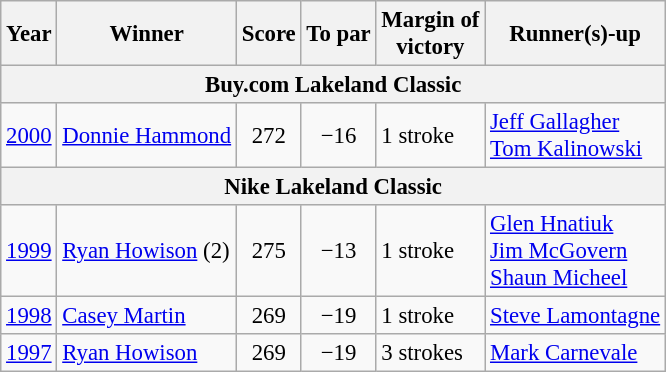<table class=wikitable style=font-size:95%>
<tr>
<th>Year</th>
<th>Winner</th>
<th>Score</th>
<th>To par</th>
<th>Margin of<br>victory</th>
<th>Runner(s)-up</th>
</tr>
<tr>
<th colspan=7>Buy.com Lakeland Classic</th>
</tr>
<tr>
<td><a href='#'>2000</a></td>
<td> <a href='#'>Donnie Hammond</a></td>
<td align=center>272</td>
<td align=center>−16</td>
<td>1 stroke</td>
<td> <a href='#'>Jeff Gallagher</a><br> <a href='#'>Tom Kalinowski</a></td>
</tr>
<tr>
<th colspan=7>Nike Lakeland Classic</th>
</tr>
<tr>
<td><a href='#'>1999</a></td>
<td> <a href='#'>Ryan Howison</a> (2)</td>
<td align=center>275</td>
<td align=center>−13</td>
<td>1 stroke</td>
<td> <a href='#'>Glen Hnatiuk</a><br> <a href='#'>Jim McGovern</a><br> <a href='#'>Shaun Micheel</a></td>
</tr>
<tr>
<td><a href='#'>1998</a></td>
<td> <a href='#'>Casey Martin</a></td>
<td align=center>269</td>
<td align=center>−19</td>
<td>1 stroke</td>
<td> <a href='#'>Steve Lamontagne</a></td>
</tr>
<tr>
<td><a href='#'>1997</a></td>
<td> <a href='#'>Ryan Howison</a></td>
<td align=center>269</td>
<td align=center>−19</td>
<td>3 strokes</td>
<td> <a href='#'>Mark Carnevale</a></td>
</tr>
</table>
